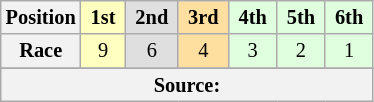<table class="wikitable" style="font-size: 85%; text-align:center">
<tr>
<th>Position</th>
<th style="background-color:#ffffbf"> 1st </th>
<th style="background-color:#dfdfdf"> 2nd </th>
<th style="background-color:#ffdf9f"> 3rd </th>
<th style="background-color:#dfffdf"> 4th </th>
<th style="background-color:#dfffdf"> 5th </th>
<th style="background-color:#dfffdf"> 6th </th>
</tr>
<tr>
<th>Race</th>
<td style="background-color:#ffffbf">9</td>
<td style="background-color:#dfdfdf">6</td>
<td style="background-color:#ffdf9f">4</td>
<td style="background-color:#dfffdf">3</td>
<td style="background-color:#dfffdf">2</td>
<td style="background-color:#dfffdf">1</td>
</tr>
<tr>
</tr>
<tr class="sortbottom">
<th colspan="7">Source:</th>
</tr>
</table>
